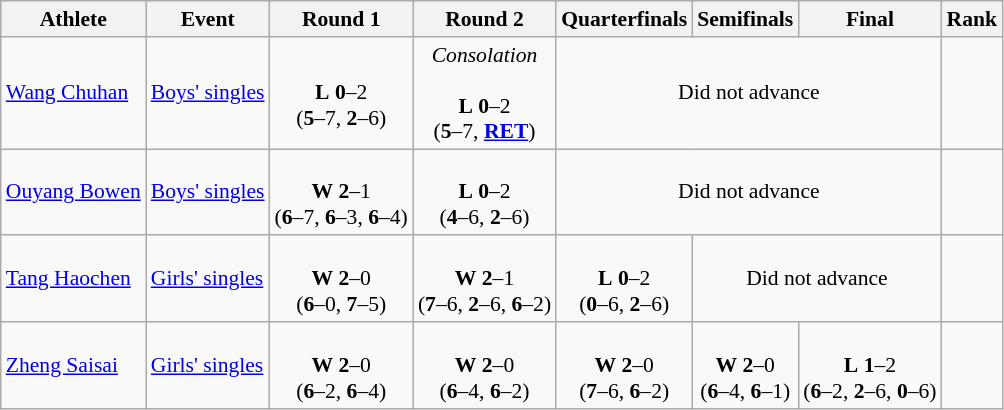<table class=wikitable style="font-size:90%">
<tr>
<th>Athlete</th>
<th>Event</th>
<th>Round 1</th>
<th>Round 2</th>
<th>Quarterfinals</th>
<th>Semifinals</th>
<th>Final</th>
<th>Rank</th>
</tr>
<tr>
<td><a href='#'>Wang Chuhan</a></td>
<td><a href='#'>Boys' singles</a></td>
<td align=center><br><strong>L</strong> <strong>0</strong>–2<br> (<strong>5</strong>–7, <strong>2</strong>–6)</td>
<td align=center><em>Consolation</em><br><br><strong>L</strong> <strong>0</strong>–2<br> (<strong>5</strong>–7, <strong><a href='#'>RET</a></strong>)</td>
<td colspan=3 align=center>Did not advance</td>
<td align=center></td>
</tr>
<tr>
<td><a href='#'>Ouyang Bowen</a></td>
<td><a href='#'>Boys' singles</a></td>
<td align=center><br><strong>W</strong> <strong>2</strong>–1<br> (<strong>6</strong>–7, <strong>6</strong>–3, <strong>6</strong>–4)</td>
<td align=center><br><strong>L</strong> <strong>0</strong>–2<br> (<strong>4</strong>–6, <strong>2</strong>–6)</td>
<td colspan=3 align=center>Did not advance</td>
<td align=center></td>
</tr>
<tr>
<td><a href='#'>Tang Haochen</a></td>
<td><a href='#'>Girls' singles</a></td>
<td align=center><br><strong>W</strong> <strong>2</strong>–0<br> (<strong>6</strong>–0, <strong>7</strong>–5)</td>
<td align=center><br><strong>W</strong> <strong>2</strong>–1<br> (<strong>7</strong>–6, <strong>2</strong>–6, <strong>6</strong>–2)</td>
<td align=center><br><strong>L</strong> <strong>0</strong>–2<br> (<strong>0</strong>–6, <strong>2</strong>–6)</td>
<td colspan=2 align=center>Did not advance</td>
<td align=center></td>
</tr>
<tr>
<td><a href='#'>Zheng Saisai</a></td>
<td><a href='#'>Girls' singles</a></td>
<td align=center><br><strong>W</strong> <strong>2</strong>–0<br> (<strong>6</strong>–2, <strong>6</strong>–4)</td>
<td align=center><br><strong>W</strong> <strong>2</strong>–0<br> (<strong>6</strong>–4, <strong>6</strong>–2)</td>
<td align=center><br><strong>W</strong> <strong>2</strong>–0<br> (<strong>7</strong>–6, <strong>6</strong>–2)</td>
<td align=center><br><strong>W</strong> <strong>2</strong>–0<br> (<strong>6</strong>–4, <strong>6</strong>–1)</td>
<td align=center><br><strong>L</strong> <strong>1</strong>–2<br> (<strong>6</strong>–2, <strong>2</strong>–6, <strong>0</strong>–6)</td>
<td align=center></td>
</tr>
</table>
